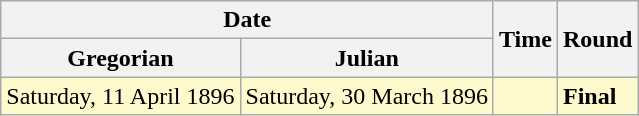<table class="wikitable">
<tr>
<th colspan=2>Date</th>
<th rowspan=2>Time</th>
<th rowspan=2>Round</th>
</tr>
<tr>
<th>Gregorian</th>
<th>Julian</th>
</tr>
<tr style=background:lemonchiffon>
<td>Saturday, 11 April 1896</td>
<td>Saturday, 30 March 1896</td>
<td></td>
<td><strong>Final</strong></td>
</tr>
</table>
